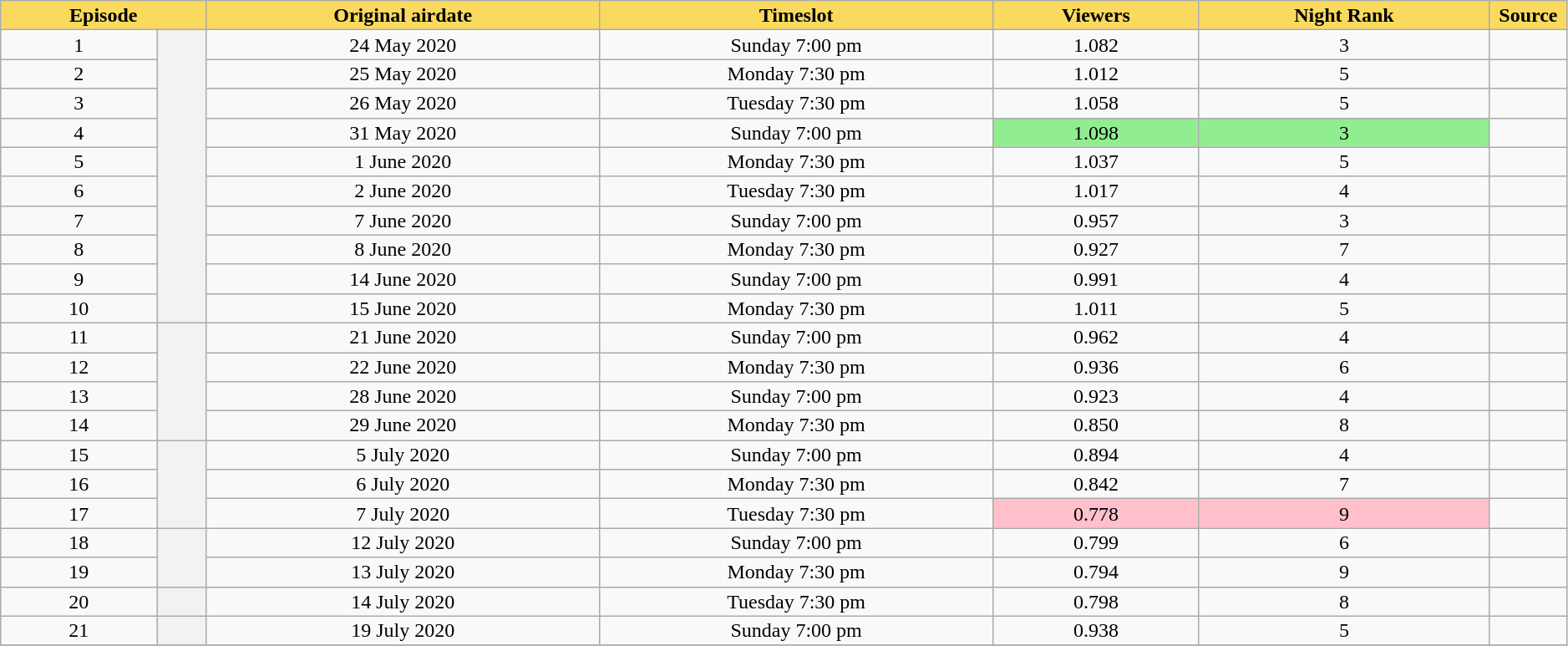<table class="wikitable plainrowheaders" style="text-align:center; line-height:16px; width:99%;">
<tr>
<th scope="col" style="background:#FADA5E; color:black;" colspan="2">Episode</th>
<th scope="col" style="background:#FADA5E; color:black;">Original airdate</th>
<th scope="col" style="background:#FADA5E; color:black;">Timeslot</th>
<th style="background:#FADA5E; color:black;">Viewers<br></th>
<th style="background:#FADA5E; color:black;">Night Rank</th>
<th scope="col" style="background:#FADA5E; color:black; width:05%;">Source</th>
</tr>
<tr>
<td>1</td>
<th rowspan="10" scope="row" style="text-align:center"></th>
<td>24 May 2020</td>
<td>Sunday 7:00 pm</td>
<td>1.082</td>
<td>3</td>
<td></td>
</tr>
<tr>
<td>2</td>
<td>25 May 2020</td>
<td>Monday 7:30 pm</td>
<td>1.012</td>
<td>5</td>
<td></td>
</tr>
<tr>
<td>3</td>
<td>26 May 2020</td>
<td>Tuesday 7:30 pm</td>
<td>1.058</td>
<td>5</td>
<td></td>
</tr>
<tr>
<td>4</td>
<td>31 May 2020</td>
<td>Sunday 7:00 pm</td>
<td bgcolor="lightgreen">1.098</td>
<td bgcolor="lightgreen">3</td>
<td></td>
</tr>
<tr>
<td>5</td>
<td>1 June 2020</td>
<td>Monday 7:30 pm</td>
<td>1.037</td>
<td>5</td>
<td></td>
</tr>
<tr>
<td>6</td>
<td>2 June 2020</td>
<td>Tuesday 7:30 pm</td>
<td>1.017</td>
<td>4</td>
<td></td>
</tr>
<tr>
<td>7</td>
<td>7 June 2020</td>
<td>Sunday 7:00 pm</td>
<td>0.957</td>
<td>3</td>
<td></td>
</tr>
<tr>
<td>8</td>
<td>8 June 2020</td>
<td>Monday 7:30 pm</td>
<td>0.927</td>
<td>7</td>
<td></td>
</tr>
<tr>
<td>9</td>
<td>14 June 2020</td>
<td>Sunday 7:00 pm</td>
<td>0.991</td>
<td>4</td>
<td></td>
</tr>
<tr>
<td>10</td>
<td>15 June 2020</td>
<td>Monday 7:30 pm</td>
<td>1.011</td>
<td>5</td>
<td></td>
</tr>
<tr>
<td>11</td>
<th rowspan="4" scope="row" style="text-align:center"></th>
<td>21 June 2020</td>
<td>Sunday 7:00 pm</td>
<td>0.962</td>
<td>4</td>
<td></td>
</tr>
<tr>
<td>12</td>
<td>22 June 2020</td>
<td>Monday 7:30 pm</td>
<td>0.936</td>
<td>6</td>
<td></td>
</tr>
<tr>
<td>13</td>
<td>28 June 2020</td>
<td>Sunday 7:00 pm</td>
<td>0.923</td>
<td>4</td>
<td></td>
</tr>
<tr>
<td>14</td>
<td>29 June 2020</td>
<td>Monday 7:30 pm</td>
<td>0.850</td>
<td>8</td>
<td></td>
</tr>
<tr>
<td>15</td>
<th rowspan="3" scope="row" style="text-align:center"></th>
<td>5 July 2020</td>
<td>Sunday 7:00 pm</td>
<td>0.894</td>
<td>4</td>
<td></td>
</tr>
<tr>
<td>16</td>
<td>6 July 2020</td>
<td>Monday 7:30 pm</td>
<td>0.842</td>
<td>7</td>
<td></td>
</tr>
<tr>
<td>17</td>
<td>7 July 2020</td>
<td>Tuesday 7:30 pm</td>
<td bgcolor="pink">0.778</td>
<td bgcolor="pink">9</td>
<td></td>
</tr>
<tr>
<td>18</td>
<th rowspan="2" scope="row" style="text-align:center"></th>
<td>12 July 2020</td>
<td>Sunday 7:00 pm</td>
<td>0.799</td>
<td>6</td>
<td></td>
</tr>
<tr>
<td>19</td>
<td>13 July 2020</td>
<td>Monday 7:30 pm</td>
<td>0.794</td>
<td>9</td>
<td></td>
</tr>
<tr>
<td>20</td>
<th scope="row" style="text-align:center"></th>
<td>14 July 2020</td>
<td>Tuesday 7:30 pm</td>
<td>0.798</td>
<td>8</td>
<td></td>
</tr>
<tr>
<td>21</td>
<th scope="row" style="text-align:center"></th>
<td>19 July 2020</td>
<td>Sunday 7:00 pm</td>
<td>0.938</td>
<td>5</td>
<td></td>
</tr>
<tr>
</tr>
</table>
